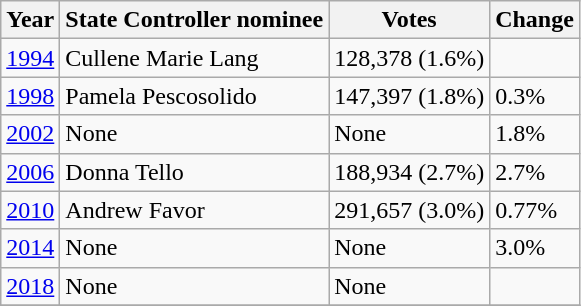<table class="wikitable">
<tr>
<th>Year</th>
<th>State Controller nominee</th>
<th>Votes</th>
<th>Change</th>
</tr>
<tr>
<td><a href='#'>1994</a></td>
<td>Cullene Marie Lang</td>
<td>128,378 (1.6%)</td>
<td></td>
</tr>
<tr>
<td><a href='#'>1998</a></td>
<td>Pamela Pescosolido</td>
<td>147,397 (1.8%)</td>
<td> 0.3%</td>
</tr>
<tr>
<td><a href='#'>2002</a></td>
<td>None</td>
<td>None</td>
<td> 1.8%</td>
</tr>
<tr>
<td><a href='#'>2006</a></td>
<td>Donna Tello</td>
<td>188,934 (2.7%)</td>
<td> 2.7%</td>
</tr>
<tr>
<td><a href='#'>2010</a></td>
<td>Andrew Favor</td>
<td>291,657 (3.0%)</td>
<td> 0.77%</td>
</tr>
<tr>
<td><a href='#'>2014</a></td>
<td>None</td>
<td>None</td>
<td> 3.0%</td>
</tr>
<tr>
<td><a href='#'>2018</a></td>
<td>None</td>
<td>None</td>
<td></td>
</tr>
<tr>
</tr>
</table>
